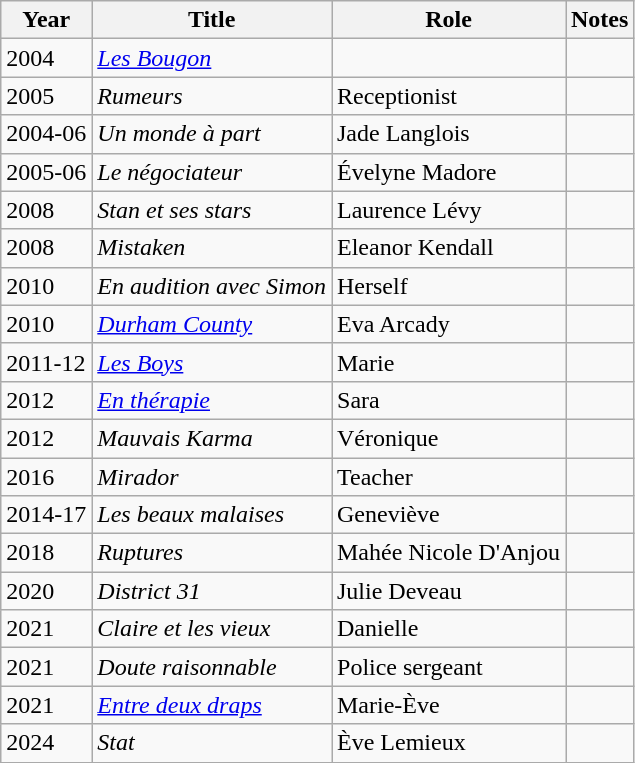<table class="wikitable sortable">
<tr>
<th>Year</th>
<th>Title</th>
<th>Role</th>
<th class="unsortable">Notes</th>
</tr>
<tr>
<td>2004</td>
<td><em><a href='#'>Les Bougon</a></em></td>
<td></td>
<td></td>
</tr>
<tr>
<td>2005</td>
<td><em>Rumeurs</em></td>
<td>Receptionist</td>
<td></td>
</tr>
<tr>
<td>2004-06</td>
<td><em>Un monde à part</em></td>
<td>Jade Langlois</td>
<td></td>
</tr>
<tr>
<td>2005-06</td>
<td><em>Le négociateur</em></td>
<td>Évelyne Madore</td>
<td></td>
</tr>
<tr>
<td>2008</td>
<td><em>Stan et ses stars</em></td>
<td>Laurence Lévy</td>
<td></td>
</tr>
<tr>
<td>2008</td>
<td><em>Mistaken</em></td>
<td>Eleanor Kendall</td>
<td></td>
</tr>
<tr>
<td>2010</td>
<td><em>En audition avec Simon</em></td>
<td>Herself</td>
<td></td>
</tr>
<tr>
<td>2010</td>
<td><em><a href='#'>Durham County</a></em></td>
<td>Eva Arcady</td>
<td></td>
</tr>
<tr>
<td>2011-12</td>
<td><em><a href='#'>Les Boys</a></em></td>
<td>Marie</td>
<td></td>
</tr>
<tr>
<td>2012</td>
<td><em><a href='#'>En thérapie</a></em></td>
<td>Sara</td>
<td></td>
</tr>
<tr>
<td>2012</td>
<td><em>Mauvais Karma</em></td>
<td>Véronique</td>
<td></td>
</tr>
<tr>
<td>2016</td>
<td><em>Mirador</em></td>
<td>Teacher</td>
<td></td>
</tr>
<tr>
<td>2014-17</td>
<td><em>Les beaux malaises</em></td>
<td>Geneviève</td>
<td></td>
</tr>
<tr>
<td>2018</td>
<td><em>Ruptures</em></td>
<td>Mahée Nicole D'Anjou</td>
<td></td>
</tr>
<tr>
<td>2020</td>
<td><em>District 31</em></td>
<td>Julie Deveau</td>
<td></td>
</tr>
<tr>
<td>2021</td>
<td><em>Claire et les vieux</em></td>
<td>Danielle</td>
<td></td>
</tr>
<tr>
<td>2021</td>
<td><em>Doute raisonnable</em></td>
<td>Police sergeant</td>
<td></td>
</tr>
<tr>
<td>2021</td>
<td><em><a href='#'>Entre deux draps</a></em></td>
<td>Marie-Ève</td>
<td></td>
</tr>
<tr>
<td>2024</td>
<td><em>Stat</em></td>
<td>Ève Lemieux</td>
<td></td>
</tr>
</table>
